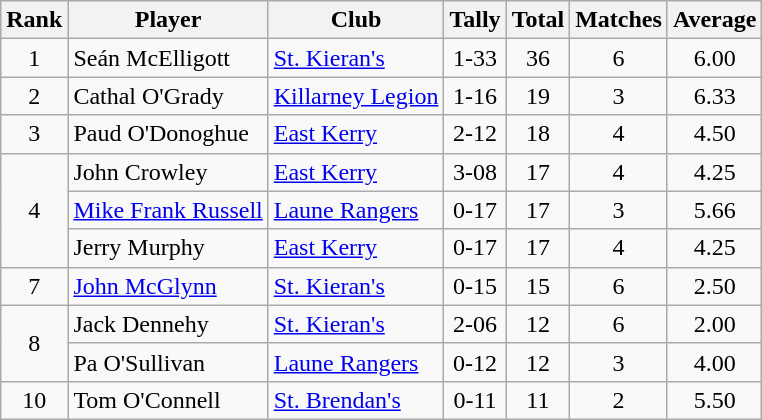<table class="wikitable">
<tr>
<th>Rank</th>
<th>Player</th>
<th>Club</th>
<th>Tally</th>
<th>Total</th>
<th>Matches</th>
<th>Average</th>
</tr>
<tr>
<td rowspan="1" style="text-align:center;">1</td>
<td>Seán McElligott</td>
<td><a href='#'>St. Kieran's</a></td>
<td align=center>1-33</td>
<td align=center>36</td>
<td align=center>6</td>
<td align=center>6.00</td>
</tr>
<tr>
<td rowspan="1" style="text-align:center;">2</td>
<td>Cathal O'Grady</td>
<td><a href='#'>Killarney Legion</a></td>
<td align=center>1-16</td>
<td align=center>19</td>
<td align=center>3</td>
<td align=center>6.33</td>
</tr>
<tr>
<td rowspan="1" style="text-align:center;">3</td>
<td>Paud O'Donoghue</td>
<td><a href='#'>East Kerry</a></td>
<td align=center>2-12</td>
<td align=center>18</td>
<td align=center>4</td>
<td align=center>4.50</td>
</tr>
<tr>
<td rowspan="3" style="text-align:center;">4</td>
<td>John Crowley</td>
<td><a href='#'>East Kerry</a></td>
<td align=center>3-08</td>
<td align=center>17</td>
<td align=center>4</td>
<td align=center>4.25</td>
</tr>
<tr>
<td><a href='#'>Mike Frank Russell</a></td>
<td><a href='#'>Laune Rangers</a></td>
<td align=center>0-17</td>
<td align=center>17</td>
<td align=center>3</td>
<td align=center>5.66</td>
</tr>
<tr>
<td>Jerry Murphy</td>
<td><a href='#'>East Kerry</a></td>
<td align=center>0-17</td>
<td align=center>17</td>
<td align=center>4</td>
<td align=center>4.25</td>
</tr>
<tr>
<td rowspan="1" style="text-align:center;">7</td>
<td><a href='#'>John McGlynn</a></td>
<td><a href='#'>St. Kieran's</a></td>
<td align=center>0-15</td>
<td align=center>15</td>
<td align=center>6</td>
<td align=center>2.50</td>
</tr>
<tr>
<td rowspan="2" style="text-align:center;">8</td>
<td>Jack Dennehy</td>
<td><a href='#'>St. Kieran's</a></td>
<td align=center>2-06</td>
<td align=center>12</td>
<td align=center>6</td>
<td align=center>2.00</td>
</tr>
<tr>
<td>Pa O'Sullivan</td>
<td><a href='#'>Laune Rangers</a></td>
<td align=center>0-12</td>
<td align=center>12</td>
<td align=center>3</td>
<td align=center>4.00</td>
</tr>
<tr>
<td rowspan="1" style="text-align:center;">10</td>
<td>Tom O'Connell</td>
<td><a href='#'>St. Brendan's</a></td>
<td align=center>0-11</td>
<td align=center>11</td>
<td align=center>2</td>
<td align=center>5.50</td>
</tr>
</table>
